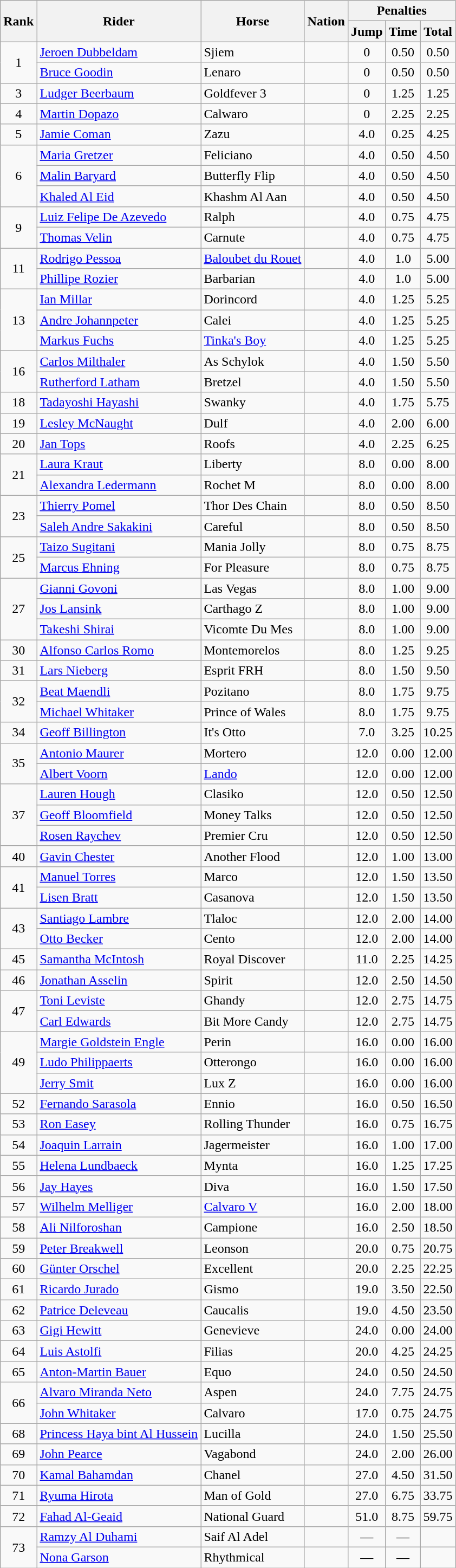<table class="wikitable sortable" style="text-align:center">
<tr>
<th rowspan="2">Rank</th>
<th rowspan="2">Rider</th>
<th rowspan="2">Horse</th>
<th rowspan="2">Nation</th>
<th colspan="3">Penalties</th>
</tr>
<tr>
<th>Jump</th>
<th>Time</th>
<th>Total</th>
</tr>
<tr>
<td rowspan="2">1</td>
<td align="left"><a href='#'>Jeroen Dubbeldam</a></td>
<td align=left>Sjiem</td>
<td align=left></td>
<td>0</td>
<td>0.50</td>
<td>0.50</td>
</tr>
<tr>
<td align="left"><a href='#'>Bruce Goodin</a></td>
<td align=left>Lenaro</td>
<td align=left></td>
<td>0</td>
<td>0.50</td>
<td>0.50</td>
</tr>
<tr>
<td>3</td>
<td align="left"><a href='#'>Ludger Beerbaum</a></td>
<td align=left>Goldfever 3</td>
<td align=left></td>
<td>0</td>
<td>1.25</td>
<td>1.25</td>
</tr>
<tr>
<td>4</td>
<td align="left"><a href='#'>Martin Dopazo</a></td>
<td align=left>Calwaro</td>
<td align=left></td>
<td>0</td>
<td>2.25</td>
<td>2.25</td>
</tr>
<tr>
<td>5</td>
<td align="left"><a href='#'>Jamie Coman</a></td>
<td align=left>Zazu</td>
<td align=left></td>
<td>4.0</td>
<td>0.25</td>
<td>4.25</td>
</tr>
<tr>
<td rowspan="3">6</td>
<td align="left"><a href='#'>Maria Gretzer</a></td>
<td align=left>Feliciano</td>
<td align=left></td>
<td>4.0</td>
<td>0.50</td>
<td>4.50</td>
</tr>
<tr>
<td align="left"><a href='#'>Malin Baryard</a></td>
<td align=left>Butterfly Flip</td>
<td align=left></td>
<td>4.0</td>
<td>0.50</td>
<td>4.50</td>
</tr>
<tr>
<td align="left"><a href='#'>Khaled Al Eid</a></td>
<td align=left>Khashm Al Aan</td>
<td align=left></td>
<td>4.0</td>
<td>0.50</td>
<td>4.50</td>
</tr>
<tr>
<td rowspan="2">9</td>
<td align="left"><a href='#'>Luiz Felipe De Azevedo</a></td>
<td align=left>Ralph</td>
<td align=left></td>
<td>4.0</td>
<td>0.75</td>
<td>4.75</td>
</tr>
<tr>
<td align="left"><a href='#'>Thomas Velin</a></td>
<td align=left>Carnute</td>
<td align=left></td>
<td>4.0</td>
<td>0.75</td>
<td>4.75</td>
</tr>
<tr>
<td rowspan="2">11</td>
<td align="left"><a href='#'>Rodrigo Pessoa</a></td>
<td align="left"><a href='#'>Baloubet du Rouet</a></td>
<td align=left></td>
<td>4.0</td>
<td>1.0</td>
<td>5.00</td>
</tr>
<tr>
<td align="left"><a href='#'>Phillipe Rozier</a></td>
<td align=left>Barbarian</td>
<td align=left></td>
<td>4.0</td>
<td>1.0</td>
<td>5.00</td>
</tr>
<tr>
<td rowspan="3">13</td>
<td align="left"><a href='#'>Ian Millar</a></td>
<td align=left>Dorincord</td>
<td align=left></td>
<td>4.0</td>
<td>1.25</td>
<td>5.25</td>
</tr>
<tr>
<td align="left"><a href='#'>Andre Johannpeter</a></td>
<td align=left>Calei</td>
<td align=left></td>
<td>4.0</td>
<td>1.25</td>
<td>5.25</td>
</tr>
<tr>
<td align="left"><a href='#'>Markus Fuchs</a></td>
<td align=left><a href='#'>Tinka's Boy</a></td>
<td align="left"></td>
<td>4.0</td>
<td>1.25</td>
<td>5.25</td>
</tr>
<tr>
<td rowspan="2">16</td>
<td align="left"><a href='#'>Carlos Milthaler</a></td>
<td align=left>As Schylok</td>
<td align=left></td>
<td>4.0</td>
<td>1.50</td>
<td>5.50</td>
</tr>
<tr>
<td align="left"><a href='#'>Rutherford Latham</a></td>
<td align=left>Bretzel</td>
<td align=left></td>
<td>4.0</td>
<td>1.50</td>
<td>5.50</td>
</tr>
<tr>
<td>18</td>
<td align="left"><a href='#'>Tadayoshi Hayashi</a></td>
<td align=left>Swanky</td>
<td align=left></td>
<td>4.0</td>
<td>1.75</td>
<td>5.75</td>
</tr>
<tr>
<td>19</td>
<td align="left"><a href='#'>Lesley McNaught</a></td>
<td align=left>Dulf</td>
<td align=left></td>
<td>4.0</td>
<td>2.00</td>
<td>6.00</td>
</tr>
<tr>
<td>20</td>
<td align="left"><a href='#'>Jan Tops</a></td>
<td align=left>Roofs</td>
<td align=left></td>
<td>4.0</td>
<td>2.25</td>
<td>6.25</td>
</tr>
<tr>
<td rowspan="2">21</td>
<td align="left"><a href='#'>Laura Kraut</a></td>
<td align=left>Liberty</td>
<td align=left></td>
<td>8.0</td>
<td>0.00</td>
<td>8.00</td>
</tr>
<tr>
<td align="left"><a href='#'>Alexandra Ledermann</a></td>
<td align=left>Rochet M</td>
<td align=left></td>
<td>8.0</td>
<td>0.00</td>
<td>8.00</td>
</tr>
<tr>
<td rowspan="2">23</td>
<td align="left"><a href='#'>Thierry Pomel</a></td>
<td align=left>Thor Des Chain</td>
<td align=left></td>
<td>8.0</td>
<td>0.50</td>
<td>8.50</td>
</tr>
<tr>
<td align="left"><a href='#'>Saleh Andre Sakakini</a></td>
<td align=left>Careful</td>
<td align=left></td>
<td>8.0</td>
<td>0.50</td>
<td>8.50</td>
</tr>
<tr>
<td rowspan="2">25</td>
<td align="left"><a href='#'>Taizo Sugitani</a></td>
<td align=left>Mania Jolly</td>
<td align=left></td>
<td>8.0</td>
<td>0.75</td>
<td>8.75</td>
</tr>
<tr>
<td align="left"><a href='#'>Marcus Ehning</a></td>
<td align=left>For Pleasure</td>
<td align=left></td>
<td>8.0</td>
<td>0.75</td>
<td>8.75</td>
</tr>
<tr>
<td rowspan="3">27</td>
<td align="left"><a href='#'>Gianni Govoni</a></td>
<td align=left>Las Vegas</td>
<td align=left></td>
<td>8.0</td>
<td>1.00</td>
<td>9.00</td>
</tr>
<tr>
<td align="left"><a href='#'>Jos Lansink</a></td>
<td align=left>Carthago Z</td>
<td align=left></td>
<td>8.0</td>
<td>1.00</td>
<td>9.00</td>
</tr>
<tr>
<td align="left"><a href='#'>Takeshi Shirai</a></td>
<td align=left>Vicomte Du Mes</td>
<td align=left></td>
<td>8.0</td>
<td>1.00</td>
<td>9.00</td>
</tr>
<tr>
<td>30</td>
<td align="left"><a href='#'>Alfonso Carlos Romo</a></td>
<td align=left>Montemorelos</td>
<td align=left></td>
<td>8.0</td>
<td>1.25</td>
<td>9.25</td>
</tr>
<tr>
<td>31</td>
<td align="left"><a href='#'>Lars Nieberg</a></td>
<td align=left>Esprit FRH</td>
<td align=left></td>
<td>8.0</td>
<td>1.50</td>
<td>9.50</td>
</tr>
<tr>
<td rowspan="2">32</td>
<td align="left"><a href='#'>Beat Maendli</a></td>
<td align=left>Pozitano</td>
<td align=left></td>
<td>8.0</td>
<td>1.75</td>
<td>9.75</td>
</tr>
<tr>
<td align="left"><a href='#'>Michael Whitaker</a></td>
<td align=left>Prince of Wales</td>
<td align=left></td>
<td>8.0</td>
<td>1.75</td>
<td>9.75</td>
</tr>
<tr>
<td>34</td>
<td align="left"><a href='#'>Geoff Billington</a></td>
<td align=left>It's Otto</td>
<td align=left></td>
<td>7.0</td>
<td>3.25</td>
<td>10.25</td>
</tr>
<tr>
<td rowspan="2">35</td>
<td align="left"><a href='#'>Antonio Maurer</a></td>
<td align=left>Mortero</td>
<td align=left></td>
<td>12.0</td>
<td>0.00</td>
<td>12.00</td>
</tr>
<tr>
<td align="left"><a href='#'>Albert Voorn</a></td>
<td align=left><a href='#'>Lando</a></td>
<td align=left></td>
<td>12.0</td>
<td>0.00</td>
<td>12.00</td>
</tr>
<tr>
<td rowspan="3">37</td>
<td align="left"><a href='#'>Lauren Hough</a></td>
<td align=left>Clasiko</td>
<td align=left></td>
<td>12.0</td>
<td>0.50</td>
<td>12.50</td>
</tr>
<tr>
<td align="left"><a href='#'>Geoff Bloomfield</a></td>
<td align=left>Money Talks</td>
<td align=left></td>
<td>12.0</td>
<td>0.50</td>
<td>12.50</td>
</tr>
<tr>
<td align="left"><a href='#'>Rosen Raychev</a></td>
<td align=left>Premier Cru</td>
<td align=left></td>
<td>12.0</td>
<td>0.50</td>
<td>12.50</td>
</tr>
<tr>
<td>40</td>
<td align="left"><a href='#'>Gavin Chester</a></td>
<td align=left>Another Flood</td>
<td align=left></td>
<td>12.0</td>
<td>1.00</td>
<td>13.00</td>
</tr>
<tr>
<td rowspan="2">41</td>
<td align="left"><a href='#'>Manuel Torres</a></td>
<td align=left>Marco</td>
<td align=left></td>
<td>12.0</td>
<td>1.50</td>
<td>13.50</td>
</tr>
<tr>
<td align="left"><a href='#'>Lisen Bratt</a></td>
<td align=left>Casanova</td>
<td align=left></td>
<td>12.0</td>
<td>1.50</td>
<td>13.50</td>
</tr>
<tr>
<td rowspan="2">43</td>
<td align="left"><a href='#'>Santiago Lambre</a></td>
<td align=left>Tlaloc</td>
<td align=left></td>
<td>12.0</td>
<td>2.00</td>
<td>14.00</td>
</tr>
<tr>
<td align="left"><a href='#'>Otto Becker</a></td>
<td align=left>Cento</td>
<td align=left></td>
<td>12.0</td>
<td>2.00</td>
<td>14.00</td>
</tr>
<tr>
<td>45</td>
<td align="left"><a href='#'>Samantha McIntosh</a></td>
<td align=left>Royal Discover</td>
<td align=left></td>
<td>11.0</td>
<td>2.25</td>
<td>14.25</td>
</tr>
<tr>
<td>46</td>
<td align="left"><a href='#'>Jonathan Asselin</a></td>
<td align=left>Spirit</td>
<td align=left></td>
<td>12.0</td>
<td>2.50</td>
<td>14.50</td>
</tr>
<tr>
<td rowspan="2">47</td>
<td align="left"><a href='#'>Toni Leviste</a></td>
<td align=left>Ghandy</td>
<td align=left></td>
<td>12.0</td>
<td>2.75</td>
<td>14.75</td>
</tr>
<tr>
<td align=left><a href='#'>Carl Edwards</a></td>
<td align=left>Bit More Candy</td>
<td align=left></td>
<td>12.0</td>
<td>2.75</td>
<td>14.75</td>
</tr>
<tr>
<td rowspan="3">49</td>
<td align="left"><a href='#'>Margie Goldstein Engle</a></td>
<td align=left>Perin</td>
<td align=left></td>
<td>16.0</td>
<td>0.00</td>
<td>16.00</td>
</tr>
<tr>
<td align="left"><a href='#'>Ludo Philippaerts</a></td>
<td align=left>Otterongo</td>
<td align=left></td>
<td>16.0</td>
<td>0.00</td>
<td>16.00</td>
</tr>
<tr>
<td align="left"><a href='#'>Jerry Smit</a></td>
<td align=left>Lux Z</td>
<td align=left></td>
<td>16.0</td>
<td>0.00</td>
<td>16.00</td>
</tr>
<tr>
<td>52</td>
<td align="left"><a href='#'>Fernando Sarasola</a></td>
<td align=left>Ennio</td>
<td align=left></td>
<td>16.0</td>
<td>0.50</td>
<td>16.50</td>
</tr>
<tr>
<td>53</td>
<td align="left"><a href='#'>Ron Easey</a></td>
<td align=left>Rolling Thunder</td>
<td align=left></td>
<td>16.0</td>
<td>0.75</td>
<td>16.75</td>
</tr>
<tr>
<td>54</td>
<td align="left"><a href='#'>Joaquin Larrain</a></td>
<td align=left>Jagermeister</td>
<td align=left></td>
<td>16.0</td>
<td>1.00</td>
<td>17.00</td>
</tr>
<tr>
<td>55</td>
<td align="left"><a href='#'>Helena Lundbaeck</a></td>
<td align=left>Mynta</td>
<td align=left></td>
<td>16.0</td>
<td>1.25</td>
<td>17.25</td>
</tr>
<tr>
<td>56</td>
<td align="left"><a href='#'>Jay Hayes</a></td>
<td align=left>Diva</td>
<td align=left></td>
<td>16.0</td>
<td>1.50</td>
<td>17.50</td>
</tr>
<tr>
<td>57</td>
<td align="left"><a href='#'>Wilhelm Melliger</a></td>
<td align=left><a href='#'>Calvaro V</a></td>
<td align=left></td>
<td>16.0</td>
<td>2.00</td>
<td>18.00</td>
</tr>
<tr>
<td>58</td>
<td align="left"><a href='#'>Ali Nilforoshan</a></td>
<td align=left>Campione</td>
<td align=left></td>
<td>16.0</td>
<td>2.50</td>
<td>18.50</td>
</tr>
<tr>
<td>59</td>
<td align="left"><a href='#'>Peter Breakwell</a></td>
<td align=left>Leonson</td>
<td align=left></td>
<td>20.0</td>
<td>0.75</td>
<td>20.75</td>
</tr>
<tr>
<td>60</td>
<td align="left"><a href='#'>Günter Orschel</a></td>
<td align=left>Excellent</td>
<td align=left></td>
<td>20.0</td>
<td>2.25</td>
<td>22.25</td>
</tr>
<tr>
<td>61</td>
<td align="left"><a href='#'>Ricardo Jurado</a></td>
<td align=left>Gismo</td>
<td align=left></td>
<td>19.0</td>
<td>3.50</td>
<td>22.50</td>
</tr>
<tr>
<td>62</td>
<td align="left"><a href='#'>Patrice Deleveau</a></td>
<td align=left>Caucalis</td>
<td align=left></td>
<td>19.0</td>
<td>4.50</td>
<td>23.50</td>
</tr>
<tr>
<td>63</td>
<td align="left"><a href='#'>Gigi Hewitt</a></td>
<td align=left>Genevieve</td>
<td align=left></td>
<td>24.0</td>
<td>0.00</td>
<td>24.00</td>
</tr>
<tr>
<td>64</td>
<td align="left"><a href='#'>Luis Astolfi</a></td>
<td align=left>Filias</td>
<td align=left></td>
<td>20.0</td>
<td>4.25</td>
<td>24.25</td>
</tr>
<tr>
<td>65</td>
<td align="left"><a href='#'>Anton-Martin Bauer</a></td>
<td align=left>Equo</td>
<td align=left></td>
<td>24.0</td>
<td>0.50</td>
<td>24.50</td>
</tr>
<tr>
<td rowspan="2">66</td>
<td align="left"><a href='#'>Alvaro Miranda Neto</a></td>
<td align=left>Aspen</td>
<td align=left></td>
<td>24.0</td>
<td>7.75</td>
<td>24.75</td>
</tr>
<tr>
<td align="left"><a href='#'>John Whitaker</a></td>
<td align=left>Calvaro</td>
<td align=left></td>
<td>17.0</td>
<td>0.75</td>
<td>24.75</td>
</tr>
<tr>
<td>68</td>
<td align="left"><a href='#'>Princess Haya bint Al Hussein</a></td>
<td align=left>Lucilla</td>
<td align=left></td>
<td>24.0</td>
<td>1.50</td>
<td>25.50</td>
</tr>
<tr>
<td>69</td>
<td align="left"><a href='#'>John Pearce</a></td>
<td align=left>Vagabond</td>
<td align=left></td>
<td>24.0</td>
<td>2.00</td>
<td>26.00</td>
</tr>
<tr>
<td>70</td>
<td align="left"><a href='#'>Kamal Bahamdan</a></td>
<td align=left>Chanel</td>
<td align=left></td>
<td>27.0</td>
<td>4.50</td>
<td>31.50</td>
</tr>
<tr>
<td>71</td>
<td align="left"><a href='#'>Ryuma Hirota</a></td>
<td align=left>Man of Gold</td>
<td align=left></td>
<td>27.0</td>
<td>6.75</td>
<td>33.75</td>
</tr>
<tr>
<td>72</td>
<td align="left"><a href='#'>Fahad Al-Geaid</a></td>
<td align=left>National Guard</td>
<td align=left></td>
<td>51.0</td>
<td>8.75</td>
<td>59.75</td>
</tr>
<tr>
<td rowspan="2">73</td>
<td align="left"><a href='#'>Ramzy Al Duhami</a></td>
<td align=left>Saif Al Adel</td>
<td align=left></td>
<td data-sort-value=99.9>—</td>
<td data-sort-value=99.9>—</td>
<td data-sort-value=79.75></td>
</tr>
<tr>
<td align="left"><a href='#'>Nona Garson</a></td>
<td align=left>Rhythmical</td>
<td align=left></td>
<td data-sort-value=99.9>—</td>
<td data-sort-value=99.9>—</td>
<td data-sort-value=79.75></td>
</tr>
</table>
